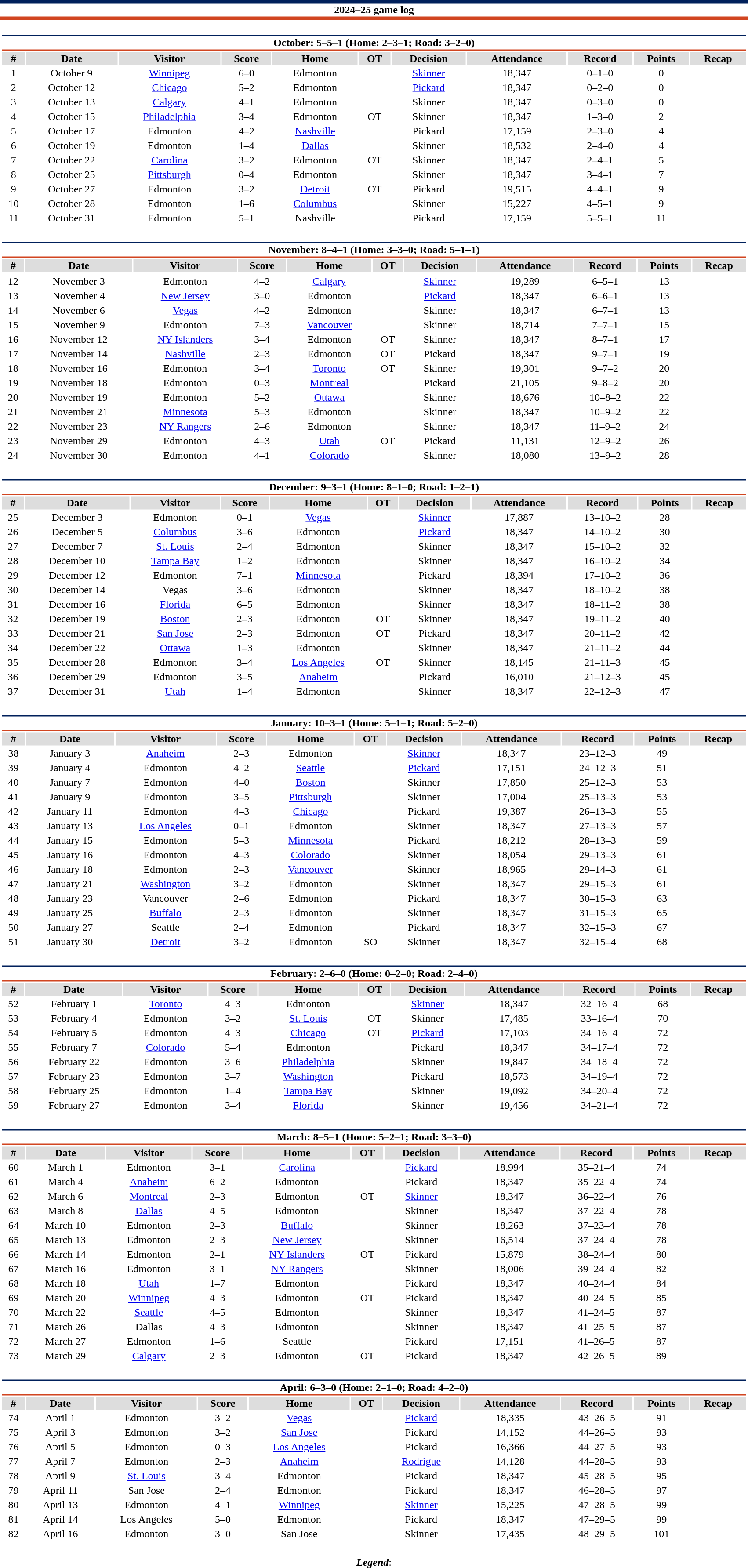<table class="toccolours" style="width: 90%; clear: both; margin: 1.5em auto; text-align: center;">
<tr>
<th colspan="11" style="background: #FFFFFF; border-top: #00205B 5px solid; border-bottom: #D14520 5px solid;"><strong>2024–25 game log</strong></th>
</tr>
<tr>
<td colspan="11"><br><table class="toccolours collapsible collapsed" style="width: 100%;">
<tr>
<th colspan="11" style="background: #FFFFFF; border-top: #00205B 2px solid; border-bottom: #D14520 2px solid;">October: 5–5–1 (Home: 2–3–1; Road: 3–2–0)</th>
</tr>
<tr style="background: #ddd;">
<th>#</th>
<th>Date</th>
<th>Visitor</th>
<th>Score</th>
<th>Home</th>
<th>OT</th>
<th>Decision</th>
<th>Attendance</th>
<th>Record</th>
<th>Points</th>
<th>Recap</th>
</tr>
<tr>
<td>1</td>
<td>October 9</td>
<td><a href='#'>Winnipeg</a></td>
<td>6–0</td>
<td>Edmonton</td>
<td></td>
<td><a href='#'>Skinner</a></td>
<td>18,347</td>
<td>0–1–0</td>
<td>0</td>
<td></td>
</tr>
<tr>
<td>2</td>
<td>October 12</td>
<td><a href='#'>Chicago</a></td>
<td>5–2</td>
<td>Edmonton</td>
<td></td>
<td><a href='#'>Pickard</a></td>
<td>18,347</td>
<td>0–2–0</td>
<td>0</td>
<td></td>
</tr>
<tr>
<td>3</td>
<td>October 13</td>
<td><a href='#'>Calgary</a></td>
<td>4–1</td>
<td>Edmonton</td>
<td></td>
<td>Skinner</td>
<td>18,347</td>
<td>0–3–0</td>
<td>0</td>
<td></td>
</tr>
<tr>
<td>4</td>
<td>October 15</td>
<td><a href='#'>Philadelphia</a></td>
<td>3–4</td>
<td>Edmonton</td>
<td>OT</td>
<td>Skinner</td>
<td>18,347</td>
<td>1–3–0</td>
<td>2</td>
<td></td>
</tr>
<tr>
<td>5</td>
<td>October 17</td>
<td>Edmonton</td>
<td>4–2</td>
<td><a href='#'>Nashville</a></td>
<td></td>
<td>Pickard</td>
<td>17,159</td>
<td>2–3–0</td>
<td>4</td>
<td></td>
</tr>
<tr>
<td>6</td>
<td>October 19</td>
<td>Edmonton</td>
<td>1–4</td>
<td><a href='#'>Dallas</a></td>
<td></td>
<td>Skinner</td>
<td>18,532</td>
<td>2–4–0</td>
<td>4</td>
<td></td>
</tr>
<tr>
<td>7</td>
<td>October 22</td>
<td><a href='#'>Carolina</a></td>
<td>3–2</td>
<td>Edmonton</td>
<td>OT</td>
<td>Skinner</td>
<td>18,347</td>
<td>2–4–1</td>
<td>5</td>
<td></td>
</tr>
<tr>
<td>8</td>
<td>October 25</td>
<td><a href='#'>Pittsburgh</a></td>
<td>0–4</td>
<td>Edmonton</td>
<td></td>
<td>Skinner</td>
<td>18,347</td>
<td>3–4–1</td>
<td>7</td>
<td></td>
</tr>
<tr>
<td>9</td>
<td>October 27</td>
<td>Edmonton</td>
<td>3–2</td>
<td><a href='#'>Detroit</a></td>
<td>OT</td>
<td>Pickard</td>
<td>19,515</td>
<td>4–4–1</td>
<td>9</td>
<td></td>
</tr>
<tr>
<td>10</td>
<td>October 28</td>
<td>Edmonton</td>
<td>1–6</td>
<td><a href='#'>Columbus</a></td>
<td></td>
<td>Skinner</td>
<td>15,227</td>
<td>4–5–1</td>
<td>9</td>
<td></td>
</tr>
<tr>
<td>11</td>
<td>October 31</td>
<td>Edmonton</td>
<td>5–1</td>
<td>Nashville</td>
<td></td>
<td>Pickard</td>
<td>17,159</td>
<td>5–5–1</td>
<td>11</td>
<td></td>
</tr>
</table>
</td>
</tr>
<tr>
<td colspan="11"><br><table class="toccolours collapsible collapsed" style="width: 100%;">
<tr>
<th colspan="11" style="background: #FFFFFF; border-top: #00205B 2px solid; border-bottom: #D14520 2px solid;">November: 8–4–1 (Home: 3–3–0; Road: 5–1–1)</th>
</tr>
<tr style="background: #ddd;">
<th>#</th>
<th>Date</th>
<th>Visitor</th>
<th>Score</th>
<th>Home</th>
<th>OT</th>
<th>Decision</th>
<th>Attendance</th>
<th>Record</th>
<th>Points</th>
<th>Recap</th>
</tr>
<tr>
</tr>
<tr>
<td>12</td>
<td>November 3</td>
<td>Edmonton</td>
<td>4–2</td>
<td><a href='#'>Calgary</a></td>
<td></td>
<td><a href='#'>Skinner</a></td>
<td>19,289</td>
<td>6–5–1</td>
<td>13</td>
<td></td>
</tr>
<tr>
<td>13</td>
<td>November 4</td>
<td><a href='#'>New Jersey</a></td>
<td>3–0</td>
<td>Edmonton</td>
<td></td>
<td><a href='#'>Pickard</a></td>
<td>18,347</td>
<td>6–6–1</td>
<td>13</td>
<td></td>
</tr>
<tr>
<td>14</td>
<td>November 6</td>
<td><a href='#'>Vegas</a></td>
<td>4–2</td>
<td>Edmonton</td>
<td></td>
<td>Skinner</td>
<td>18,347</td>
<td>6–7–1</td>
<td>13</td>
<td></td>
</tr>
<tr>
<td>15</td>
<td>November 9</td>
<td>Edmonton</td>
<td>7–3</td>
<td><a href='#'>Vancouver</a></td>
<td></td>
<td>Skinner</td>
<td>18,714</td>
<td>7–7–1</td>
<td>15</td>
<td></td>
</tr>
<tr>
<td>16</td>
<td>November 12</td>
<td><a href='#'>NY Islanders</a></td>
<td>3–4</td>
<td>Edmonton</td>
<td>OT</td>
<td>Skinner</td>
<td>18,347</td>
<td>8–7–1</td>
<td>17</td>
<td></td>
</tr>
<tr>
<td>17</td>
<td>November 14</td>
<td><a href='#'>Nashville</a></td>
<td>2–3</td>
<td>Edmonton</td>
<td>OT</td>
<td>Pickard</td>
<td>18,347</td>
<td>9–7–1</td>
<td>19</td>
<td></td>
</tr>
<tr>
<td>18</td>
<td>November 16</td>
<td>Edmonton</td>
<td>3–4</td>
<td><a href='#'>Toronto</a></td>
<td>OT</td>
<td>Skinner</td>
<td>19,301</td>
<td>9–7–2</td>
<td>20</td>
<td></td>
</tr>
<tr>
<td>19</td>
<td>November 18</td>
<td>Edmonton</td>
<td>0–3</td>
<td><a href='#'>Montreal</a></td>
<td></td>
<td>Pickard</td>
<td>21,105</td>
<td>9–8–2</td>
<td>20</td>
<td></td>
</tr>
<tr>
<td>20</td>
<td>November 19</td>
<td>Edmonton</td>
<td>5–2</td>
<td><a href='#'>Ottawa</a></td>
<td></td>
<td>Skinner</td>
<td>18,676</td>
<td>10–8–2</td>
<td>22</td>
<td></td>
</tr>
<tr>
<td>21</td>
<td>November 21</td>
<td><a href='#'>Minnesota</a></td>
<td>5–3</td>
<td>Edmonton</td>
<td></td>
<td>Skinner</td>
<td>18,347</td>
<td>10–9–2</td>
<td>22</td>
<td></td>
</tr>
<tr>
<td>22</td>
<td>November 23</td>
<td><a href='#'>NY Rangers</a></td>
<td>2–6</td>
<td>Edmonton</td>
<td></td>
<td>Skinner</td>
<td>18,347</td>
<td>11–9–2</td>
<td>24</td>
<td></td>
</tr>
<tr>
<td>23</td>
<td>November 29</td>
<td>Edmonton</td>
<td>4–3</td>
<td><a href='#'>Utah</a></td>
<td>OT</td>
<td>Pickard</td>
<td>11,131</td>
<td>12–9–2</td>
<td>26</td>
<td></td>
</tr>
<tr>
<td>24</td>
<td>November 30</td>
<td>Edmonton</td>
<td>4–1</td>
<td><a href='#'>Colorado</a></td>
<td></td>
<td>Skinner</td>
<td>18,080</td>
<td>13–9–2</td>
<td>28</td>
<td></td>
</tr>
</table>
</td>
</tr>
<tr>
<td colspan="11"><br><table class="toccolours collapsible collapsed" style="width: 100%;">
<tr>
<th colspan="11" style="background: #FFFFFF; border-top: #00205B 2px solid; border-bottom: #D14520 2px solid;">December: 9–3–1 (Home: 8–1–0; Road: 1–2–1)</th>
</tr>
<tr style="background: #ddd;">
<th>#</th>
<th>Date</th>
<th>Visitor</th>
<th>Score</th>
<th>Home</th>
<th>OT</th>
<th>Decision</th>
<th>Attendance</th>
<th>Record</th>
<th>Points</th>
<th>Recap</th>
</tr>
<tr>
<td>25</td>
<td>December 3</td>
<td>Edmonton</td>
<td>0–1</td>
<td><a href='#'>Vegas</a></td>
<td></td>
<td><a href='#'>Skinner</a></td>
<td>17,887</td>
<td>13–10–2</td>
<td>28</td>
<td></td>
</tr>
<tr>
<td>26</td>
<td>December 5</td>
<td><a href='#'>Columbus</a></td>
<td>3–6</td>
<td>Edmonton</td>
<td></td>
<td><a href='#'>Pickard</a></td>
<td>18,347</td>
<td>14–10–2</td>
<td>30</td>
<td></td>
</tr>
<tr>
<td>27</td>
<td>December 7</td>
<td><a href='#'>St. Louis</a></td>
<td>2–4</td>
<td>Edmonton</td>
<td></td>
<td>Skinner</td>
<td>18,347</td>
<td>15–10–2</td>
<td>32</td>
<td></td>
</tr>
<tr>
<td>28</td>
<td>December 10</td>
<td><a href='#'>Tampa Bay</a></td>
<td>1–2</td>
<td>Edmonton</td>
<td></td>
<td>Skinner</td>
<td>18,347</td>
<td>16–10–2</td>
<td>34</td>
<td></td>
</tr>
<tr>
<td>29</td>
<td>December 12</td>
<td>Edmonton</td>
<td>7–1</td>
<td><a href='#'>Minnesota</a></td>
<td></td>
<td>Pickard</td>
<td>18,394</td>
<td>17–10–2</td>
<td>36</td>
<td></td>
</tr>
<tr>
<td>30</td>
<td>December 14</td>
<td>Vegas</td>
<td>3–6</td>
<td>Edmonton</td>
<td></td>
<td>Skinner</td>
<td>18,347</td>
<td>18–10–2</td>
<td>38</td>
<td></td>
</tr>
<tr>
<td>31</td>
<td>December 16</td>
<td><a href='#'>Florida</a></td>
<td>6–5</td>
<td>Edmonton</td>
<td></td>
<td>Skinner</td>
<td>18,347</td>
<td>18–11–2</td>
<td>38</td>
<td></td>
</tr>
<tr>
<td>32</td>
<td>December 19</td>
<td><a href='#'>Boston</a></td>
<td>2–3</td>
<td>Edmonton</td>
<td>OT</td>
<td>Skinner</td>
<td>18,347</td>
<td>19–11–2</td>
<td>40</td>
<td></td>
</tr>
<tr>
<td>33</td>
<td>December 21</td>
<td><a href='#'>San Jose</a></td>
<td>2–3</td>
<td>Edmonton</td>
<td>OT</td>
<td>Pickard</td>
<td>18,347</td>
<td>20–11–2</td>
<td>42</td>
<td></td>
</tr>
<tr>
<td>34</td>
<td>December 22</td>
<td><a href='#'>Ottawa</a></td>
<td>1–3</td>
<td>Edmonton</td>
<td></td>
<td>Skinner</td>
<td>18,347</td>
<td>21–11–2</td>
<td>44</td>
<td></td>
</tr>
<tr>
<td>35</td>
<td>December 28</td>
<td>Edmonton</td>
<td>3–4</td>
<td><a href='#'>Los Angeles</a></td>
<td>OT</td>
<td>Skinner</td>
<td>18,145</td>
<td>21–11–3</td>
<td>45</td>
<td></td>
</tr>
<tr>
<td>36</td>
<td>December 29</td>
<td>Edmonton</td>
<td>3–5</td>
<td><a href='#'>Anaheim</a></td>
<td></td>
<td>Pickard</td>
<td>16,010</td>
<td>21–12–3</td>
<td>45</td>
<td></td>
</tr>
<tr>
<td>37</td>
<td>December 31</td>
<td><a href='#'>Utah</a></td>
<td>1–4</td>
<td>Edmonton</td>
<td></td>
<td>Skinner</td>
<td>18,347</td>
<td>22–12–3</td>
<td>47</td>
<td></td>
</tr>
</table>
</td>
</tr>
<tr>
<td colspan="11"><br><table class="toccolours collapsible collapsed" style="width: 100%;">
<tr>
<th colspan="11" style="background: #FFFFFF; border-top: #00205B 2px solid; border-bottom: #D14520 2px solid;">January: 10–3–1 (Home: 5–1–1; Road: 5–2–0)</th>
</tr>
<tr style="background: #ddd;">
<th>#</th>
<th>Date</th>
<th>Visitor</th>
<th>Score</th>
<th>Home</th>
<th>OT</th>
<th>Decision</th>
<th>Attendance</th>
<th>Record</th>
<th>Points</th>
<th>Recap</th>
</tr>
<tr>
<td>38</td>
<td>January 3</td>
<td><a href='#'>Anaheim</a></td>
<td>2–3</td>
<td>Edmonton</td>
<td></td>
<td><a href='#'>Skinner</a></td>
<td>18,347</td>
<td>23–12–3</td>
<td>49</td>
<td></td>
</tr>
<tr>
<td>39</td>
<td>January 4</td>
<td>Edmonton</td>
<td>4–2</td>
<td><a href='#'>Seattle</a></td>
<td></td>
<td><a href='#'>Pickard</a></td>
<td>17,151</td>
<td>24–12–3</td>
<td>51</td>
<td></td>
</tr>
<tr>
<td>40</td>
<td>January 7</td>
<td>Edmonton</td>
<td>4–0</td>
<td><a href='#'>Boston</a></td>
<td></td>
<td>Skinner</td>
<td>17,850</td>
<td>25–12–3</td>
<td>53</td>
<td></td>
</tr>
<tr>
<td>41</td>
<td>January 9</td>
<td>Edmonton</td>
<td>3–5</td>
<td><a href='#'>Pittsburgh</a></td>
<td></td>
<td>Skinner</td>
<td>17,004</td>
<td>25–13–3</td>
<td>53</td>
<td></td>
</tr>
<tr>
<td>42</td>
<td>January 11</td>
<td>Edmonton</td>
<td>4–3</td>
<td><a href='#'>Chicago</a></td>
<td></td>
<td>Pickard</td>
<td>19,387</td>
<td>26–13–3</td>
<td>55</td>
<td></td>
</tr>
<tr>
<td>43</td>
<td>January 13</td>
<td><a href='#'>Los Angeles</a></td>
<td>0–1</td>
<td>Edmonton</td>
<td></td>
<td>Skinner</td>
<td>18,347</td>
<td>27–13–3</td>
<td>57</td>
<td></td>
</tr>
<tr>
<td>44</td>
<td>January 15</td>
<td>Edmonton</td>
<td>5–3</td>
<td><a href='#'>Minnesota</a></td>
<td></td>
<td>Pickard</td>
<td>18,212</td>
<td>28–13–3</td>
<td>59</td>
<td></td>
</tr>
<tr>
<td>45</td>
<td>January 16</td>
<td>Edmonton</td>
<td>4–3</td>
<td><a href='#'>Colorado</a></td>
<td></td>
<td>Skinner</td>
<td>18,054</td>
<td>29–13–3</td>
<td>61</td>
<td></td>
</tr>
<tr>
<td>46</td>
<td>January 18</td>
<td>Edmonton</td>
<td>2–3</td>
<td><a href='#'>Vancouver</a></td>
<td></td>
<td>Skinner</td>
<td>18,965</td>
<td>29–14–3</td>
<td>61</td>
<td></td>
</tr>
<tr>
<td>47</td>
<td>January 21</td>
<td><a href='#'>Washington</a></td>
<td>3–2</td>
<td>Edmonton</td>
<td></td>
<td>Skinner</td>
<td>18,347</td>
<td>29–15–3</td>
<td>61</td>
<td></td>
</tr>
<tr>
<td>48</td>
<td>January 23</td>
<td>Vancouver</td>
<td>2–6</td>
<td>Edmonton</td>
<td></td>
<td>Pickard</td>
<td>18,347</td>
<td>30–15–3</td>
<td>63</td>
<td></td>
</tr>
<tr>
<td>49</td>
<td>January 25</td>
<td><a href='#'>Buffalo</a></td>
<td>2–3</td>
<td>Edmonton</td>
<td></td>
<td>Skinner</td>
<td>18,347</td>
<td>31–15–3</td>
<td>65</td>
<td></td>
</tr>
<tr>
<td>50</td>
<td>January 27</td>
<td>Seattle</td>
<td>2–4</td>
<td>Edmonton</td>
<td></td>
<td>Pickard</td>
<td>18,347</td>
<td>32–15–3</td>
<td>67</td>
<td></td>
</tr>
<tr style="background:#FFF;">
<td>51</td>
<td>January 30</td>
<td><a href='#'>Detroit</a></td>
<td>3–2</td>
<td>Edmonton</td>
<td>SO</td>
<td>Skinner</td>
<td>18,347</td>
<td>32–15–4</td>
<td>68</td>
<td></td>
</tr>
</table>
</td>
</tr>
<tr>
<td colspan="11"><br><table class="toccolours collapsible collapsed" style="width: 100%;">
<tr>
<th colspan="11" style="background: #FFFFFF; border-top: #00205B 2px solid; border-bottom: #D14520 2px solid;">February: 2–6–0 (Home: 0–2–0; Road: 2–4–0)</th>
</tr>
<tr style="background: #ddd;">
<th>#</th>
<th>Date</th>
<th>Visitor</th>
<th>Score</th>
<th>Home</th>
<th>OT</th>
<th>Decision</th>
<th>Attendance</th>
<th>Record</th>
<th>Points</th>
<th>Recap</th>
</tr>
<tr>
<td>52</td>
<td>February 1</td>
<td><a href='#'>Toronto</a></td>
<td>4–3</td>
<td>Edmonton</td>
<td></td>
<td><a href='#'>Skinner</a></td>
<td>18,347</td>
<td>32–16–4</td>
<td>68</td>
<td></td>
</tr>
<tr>
<td>53</td>
<td>February 4</td>
<td>Edmonton</td>
<td>3–2</td>
<td><a href='#'>St. Louis</a></td>
<td>OT</td>
<td>Skinner</td>
<td>17,485</td>
<td>33–16–4</td>
<td>70</td>
<td></td>
</tr>
<tr>
<td>54</td>
<td>February 5</td>
<td>Edmonton</td>
<td>4–3</td>
<td><a href='#'>Chicago</a></td>
<td>OT</td>
<td><a href='#'>Pickard</a></td>
<td>17,103</td>
<td>34–16–4</td>
<td>72</td>
<td></td>
</tr>
<tr>
<td>55</td>
<td>February 7</td>
<td><a href='#'>Colorado</a></td>
<td>5–4</td>
<td>Edmonton</td>
<td></td>
<td>Pickard</td>
<td>18,347</td>
<td>34–17–4</td>
<td>72</td>
<td></td>
</tr>
<tr>
<td>56</td>
<td>February 22</td>
<td>Edmonton</td>
<td>3–6</td>
<td><a href='#'>Philadelphia</a></td>
<td></td>
<td>Skinner</td>
<td>19,847</td>
<td>34–18–4</td>
<td>72</td>
<td></td>
</tr>
<tr>
<td>57</td>
<td>February 23</td>
<td>Edmonton</td>
<td>3–7</td>
<td><a href='#'>Washington</a></td>
<td></td>
<td>Pickard</td>
<td>18,573</td>
<td>34–19–4</td>
<td>72</td>
<td></td>
</tr>
<tr>
<td>58</td>
<td>February 25</td>
<td>Edmonton</td>
<td>1–4</td>
<td><a href='#'>Tampa Bay</a></td>
<td></td>
<td>Skinner</td>
<td>19,092</td>
<td>34–20–4</td>
<td>72</td>
<td></td>
</tr>
<tr>
<td>59</td>
<td>February 27</td>
<td>Edmonton</td>
<td>3–4</td>
<td><a href='#'>Florida</a></td>
<td></td>
<td>Skinner</td>
<td>19,456</td>
<td>34–21–4</td>
<td>72</td>
<td></td>
</tr>
</table>
</td>
</tr>
<tr>
<td colspan="11"><br><table class="toccolours collapsible collapsed" style="width: 100%;">
<tr>
<th colspan="11" style="background: #FFFFFF; border-top: #00205B 2px solid; border-bottom: #D14520 2px solid;">March: 8–5–1 (Home: 5–2–1; Road: 3–3–0)</th>
</tr>
<tr style="background: #ddd;">
<th>#</th>
<th>Date</th>
<th>Visitor</th>
<th>Score</th>
<th>Home</th>
<th>OT</th>
<th>Decision</th>
<th>Attendance</th>
<th>Record</th>
<th>Points</th>
<th>Recap</th>
</tr>
<tr>
<td>60</td>
<td>March 1</td>
<td>Edmonton</td>
<td>3–1</td>
<td><a href='#'>Carolina</a></td>
<td></td>
<td><a href='#'>Pickard</a></td>
<td>18,994</td>
<td>35–21–4</td>
<td>74</td>
<td></td>
</tr>
<tr>
<td>61</td>
<td>March 4</td>
<td><a href='#'>Anaheim</a></td>
<td>6–2</td>
<td>Edmonton</td>
<td></td>
<td>Pickard</td>
<td>18,347</td>
<td>35–22–4</td>
<td>74</td>
<td></td>
</tr>
<tr>
<td>62</td>
<td>March 6</td>
<td><a href='#'>Montreal</a></td>
<td>2–3</td>
<td>Edmonton</td>
<td>OT</td>
<td><a href='#'>Skinner</a></td>
<td>18,347</td>
<td>36–22–4</td>
<td>76</td>
<td></td>
</tr>
<tr>
<td>63</td>
<td>March 8</td>
<td><a href='#'>Dallas</a></td>
<td>4–5</td>
<td>Edmonton</td>
<td></td>
<td>Skinner</td>
<td>18,347</td>
<td>37–22–4</td>
<td>78</td>
<td></td>
</tr>
<tr>
<td>64</td>
<td>March 10</td>
<td>Edmonton</td>
<td>2–3</td>
<td><a href='#'>Buffalo</a></td>
<td></td>
<td>Skinner</td>
<td>18,263</td>
<td>37–23–4</td>
<td>78</td>
<td></td>
</tr>
<tr>
<td>65</td>
<td>March 13</td>
<td>Edmonton</td>
<td>2–3</td>
<td><a href='#'>New Jersey</a></td>
<td></td>
<td>Skinner</td>
<td>16,514</td>
<td>37–24–4</td>
<td>78</td>
<td></td>
</tr>
<tr>
<td>66</td>
<td>March 14</td>
<td>Edmonton</td>
<td>2–1</td>
<td><a href='#'>NY Islanders</a></td>
<td>OT</td>
<td>Pickard</td>
<td>15,879</td>
<td>38–24–4</td>
<td>80</td>
<td></td>
</tr>
<tr>
<td>67</td>
<td>March 16</td>
<td>Edmonton</td>
<td>3–1</td>
<td><a href='#'>NY Rangers</a></td>
<td></td>
<td>Skinner</td>
<td>18,006</td>
<td>39–24–4</td>
<td>82</td>
<td></td>
</tr>
<tr>
<td>68</td>
<td>March 18</td>
<td><a href='#'>Utah</a></td>
<td>1–7</td>
<td>Edmonton</td>
<td></td>
<td>Pickard</td>
<td>18,347</td>
<td>40–24–4</td>
<td>84</td>
<td></td>
</tr>
<tr>
<td>69</td>
<td>March 20</td>
<td><a href='#'>Winnipeg</a></td>
<td>4–3</td>
<td>Edmonton</td>
<td>OT</td>
<td>Pickard</td>
<td>18,347</td>
<td>40–24–5</td>
<td>85</td>
<td></td>
</tr>
<tr>
<td>70</td>
<td>March 22</td>
<td><a href='#'>Seattle</a></td>
<td>4–5</td>
<td>Edmonton</td>
<td></td>
<td>Skinner</td>
<td>18,347</td>
<td>41–24–5</td>
<td>87</td>
<td></td>
</tr>
<tr>
<td>71</td>
<td>March 26</td>
<td>Dallas</td>
<td>4–3</td>
<td>Edmonton</td>
<td></td>
<td>Skinner</td>
<td>18,347</td>
<td>41–25–5</td>
<td>87</td>
<td></td>
</tr>
<tr>
<td>72</td>
<td>March 27</td>
<td>Edmonton</td>
<td>1–6</td>
<td>Seattle</td>
<td></td>
<td>Pickard</td>
<td>17,151</td>
<td>41–26–5</td>
<td>87</td>
<td></td>
</tr>
<tr>
<td>73</td>
<td>March 29</td>
<td><a href='#'>Calgary</a></td>
<td>2–3</td>
<td>Edmonton</td>
<td>OT</td>
<td>Pickard</td>
<td>18,347</td>
<td>42–26–5</td>
<td>89</td>
<td></td>
</tr>
</table>
</td>
</tr>
<tr>
<td colspan="11"><br><table class="toccolours collapsible collapsed" style="width: 100%;">
<tr>
<th colspan="11" style="background: #FFFFFF; border-top: #00205B 2px solid; border-bottom: #D14520 2px solid;">April: 6–3–0 (Home: 2–1–0; Road: 4–2–0)</th>
</tr>
<tr style="background: #ddd;">
<th>#</th>
<th>Date</th>
<th>Visitor</th>
<th>Score</th>
<th>Home</th>
<th>OT</th>
<th>Decision</th>
<th>Attendance</th>
<th>Record</th>
<th>Points</th>
<th>Recap</th>
</tr>
<tr>
<td>74</td>
<td>April 1</td>
<td>Edmonton</td>
<td>3–2</td>
<td><a href='#'>Vegas</a></td>
<td></td>
<td><a href='#'>Pickard</a></td>
<td>18,335</td>
<td>43–26–5</td>
<td>91</td>
<td></td>
</tr>
<tr>
<td>75</td>
<td>April 3</td>
<td>Edmonton</td>
<td>3–2</td>
<td><a href='#'>San Jose</a></td>
<td></td>
<td>Pickard</td>
<td>14,152</td>
<td>44–26–5</td>
<td>93</td>
<td></td>
</tr>
<tr>
<td>76</td>
<td>April 5</td>
<td>Edmonton</td>
<td>0–3</td>
<td><a href='#'>Los Angeles</a></td>
<td></td>
<td>Pickard</td>
<td>16,366</td>
<td>44–27–5</td>
<td>93</td>
<td></td>
</tr>
<tr>
<td>77</td>
<td>April 7</td>
<td>Edmonton</td>
<td>2–3</td>
<td><a href='#'>Anaheim</a></td>
<td></td>
<td><a href='#'>Rodrigue</a></td>
<td>14,128</td>
<td>44–28–5</td>
<td>93</td>
<td></td>
</tr>
<tr>
<td>78</td>
<td>April 9</td>
<td><a href='#'>St. Louis</a></td>
<td>3–4</td>
<td>Edmonton</td>
<td></td>
<td>Pickard</td>
<td>18,347</td>
<td>45–28–5</td>
<td>95</td>
<td></td>
</tr>
<tr>
<td>79</td>
<td>April 11</td>
<td>San Jose</td>
<td>2–4</td>
<td>Edmonton</td>
<td></td>
<td>Pickard</td>
<td>18,347</td>
<td>46–28–5</td>
<td>97</td>
<td></td>
</tr>
<tr>
<td>80</td>
<td>April 13</td>
<td>Edmonton</td>
<td>4–1</td>
<td><a href='#'>Winnipeg</a></td>
<td></td>
<td><a href='#'>Skinner</a></td>
<td>15,225</td>
<td>47–28–5</td>
<td>99</td>
<td></td>
</tr>
<tr>
<td>81</td>
<td>April 14</td>
<td>Los Angeles</td>
<td>5–0</td>
<td>Edmonton</td>
<td></td>
<td>Pickard</td>
<td>18,347</td>
<td>47–29–5</td>
<td>99</td>
<td></td>
</tr>
<tr>
<td>82</td>
<td>April 16</td>
<td>Edmonton</td>
<td>3–0</td>
<td>San Jose</td>
<td></td>
<td>Skinner</td>
<td>17,435</td>
<td>48–29–5</td>
<td>101</td>
<td></td>
</tr>
</table>
</td>
</tr>
<tr>
<td colspan="11" style="text-align: center;"><br><strong><em>Legend</em></strong>:


</td>
</tr>
</table>
